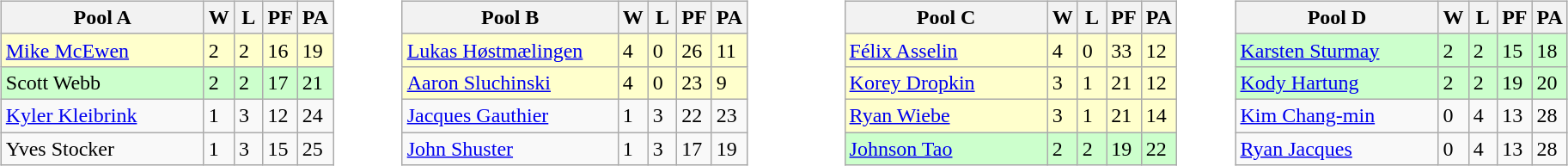<table>
<tr>
<td valign=top width=10%><br><table class=wikitable>
<tr>
<th width=150>Pool A</th>
<th width=15>W</th>
<th width=15>L</th>
<th width=15>PF</th>
<th width=15>PA</th>
</tr>
<tr bgcolor=#ffffcc>
<td> <a href='#'>Mike McEwen</a></td>
<td>2</td>
<td>2</td>
<td>16</td>
<td>19</td>
</tr>
<tr bgcolor=#ccffcc>
<td> Scott Webb</td>
<td>2</td>
<td>2</td>
<td>17</td>
<td>21</td>
</tr>
<tr>
<td> <a href='#'>Kyler Kleibrink</a></td>
<td>1</td>
<td>3</td>
<td>12</td>
<td>24</td>
</tr>
<tr>
<td> Yves Stocker</td>
<td>1</td>
<td>3</td>
<td>15</td>
<td>25</td>
</tr>
</table>
</td>
<td valign=top width=10%><br><table class=wikitable>
<tr>
<th width=160>Pool B</th>
<th width=15>W</th>
<th width=15>L</th>
<th width=15>PF</th>
<th width=15>PA</th>
</tr>
<tr bgcolor=#ffffcc>
<td> <a href='#'>Lukas Høstmælingen</a></td>
<td>4</td>
<td>0</td>
<td>26</td>
<td>11</td>
</tr>
<tr bgcolor=#ffffcc>
<td> <a href='#'>Aaron Sluchinski</a></td>
<td>4</td>
<td>0</td>
<td>23</td>
<td>9</td>
</tr>
<tr>
<td> <a href='#'>Jacques Gauthier</a></td>
<td>1</td>
<td>3</td>
<td>22</td>
<td>23</td>
</tr>
<tr>
<td> <a href='#'>John Shuster</a></td>
<td>1</td>
<td>3</td>
<td>17</td>
<td>19</td>
</tr>
</table>
</td>
<td valign=top width=10%><br><table class=wikitable>
<tr>
<th width=150>Pool C</th>
<th width=15>W</th>
<th width=15>L</th>
<th width=15>PF</th>
<th width=15>PA</th>
</tr>
<tr bgcolor=#ffffcc>
<td> <a href='#'>Félix Asselin</a></td>
<td>4</td>
<td>0</td>
<td>33</td>
<td>12</td>
</tr>
<tr bgcolor=#ffffcc>
<td> <a href='#'>Korey Dropkin</a></td>
<td>3</td>
<td>1</td>
<td>21</td>
<td>12</td>
</tr>
<tr bgcolor=#ffffcc>
<td> <a href='#'>Ryan Wiebe</a></td>
<td>3</td>
<td>1</td>
<td>21</td>
<td>14</td>
</tr>
<tr bgcolor=#ccffcc>
<td> <a href='#'>Johnson Tao</a></td>
<td>2</td>
<td>2</td>
<td>19</td>
<td>22</td>
</tr>
</table>
</td>
<td valign=top width=10%><br><table class=wikitable>
<tr>
<th width=150>Pool D</th>
<th width=15>W</th>
<th width=15>L</th>
<th width=15>PF</th>
<th width=15>PA</th>
</tr>
<tr bgcolor=#ccffcc>
<td> <a href='#'>Karsten Sturmay</a></td>
<td>2</td>
<td>2</td>
<td>15</td>
<td>18</td>
</tr>
<tr bgcolor=#ccffcc>
<td> <a href='#'>Kody Hartung</a></td>
<td>2</td>
<td>2</td>
<td>19</td>
<td>20</td>
</tr>
<tr>
<td> <a href='#'>Kim Chang-min</a></td>
<td>0</td>
<td>4</td>
<td>13</td>
<td>28</td>
</tr>
<tr>
<td> <a href='#'>Ryan Jacques</a></td>
<td>0</td>
<td>4</td>
<td>13</td>
<td>28</td>
</tr>
</table>
</td>
</tr>
</table>
